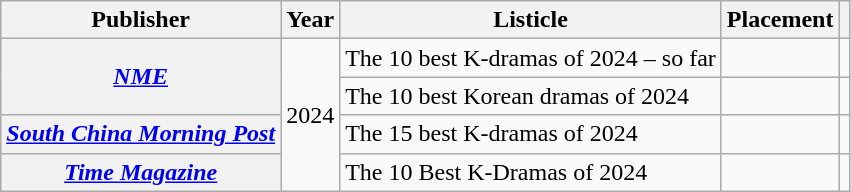<table class="wikitable plainrowheaders sortable" style="text-align:center">
<tr>
<th scope="col">Publisher</th>
<th scope="col">Year</th>
<th scope="col">Listicle</th>
<th scope="col">Placement</th>
<th scope="col" class="unsortable"></th>
</tr>
<tr>
<th scope="row" rowspan="2"><em><a href='#'>NME</a></em></th>
<td rowspan="4">2024</td>
<td style="text-align:left">The 10 best K-dramas of 2024 – so far</td>
<td></td>
<td></td>
</tr>
<tr>
<td style="text-align:left">The 10 best Korean dramas of 2024</td>
<td></td>
<td></td>
</tr>
<tr>
<th scope="row"><em><a href='#'>South China Morning Post</a></em></th>
<td style="text-align:left">The 15 best K-dramas of 2024</td>
<td></td>
<td></td>
</tr>
<tr>
<th scope="row"><em><a href='#'>Time Magazine</a></em></th>
<td style="text-align:left">The 10 Best K-Dramas of 2024</td>
<td></td>
<td></td>
</tr>
</table>
